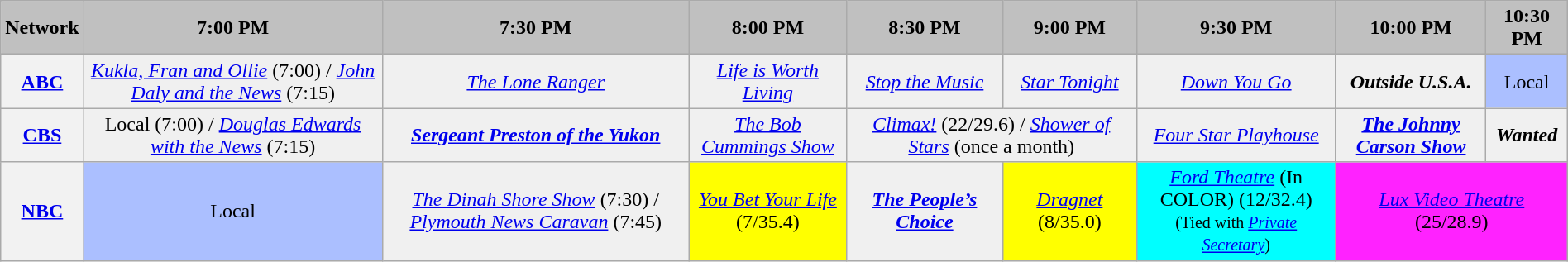<table class="wikitable" style="width:100%;margin-right:0;text-align:center">
<tr>
<th style="background-color:#C0C0C0;text-align:center">Network</th>
<th style="background-color:#C0C0C0;text-align:center">7:00 PM</th>
<th style="background-color:#C0C0C0;text-align:center">7:30 PM</th>
<th style="background-color:#C0C0C0;text-align:center">8:00 PM</th>
<th style="background-color:#C0C0C0;text-align:center">8:30 PM</th>
<th style="background-color:#C0C0C0;text-align:center">9:00 PM</th>
<th style="background-color:#C0C0C0;text-align:center">9:30 PM</th>
<th style="background-color:#C0C0C0;text-align:center">10:00 PM</th>
<th style="background-color:#C0C0C0;text-align:center">10:30 PM</th>
</tr>
<tr>
<th><a href='#'>ABC</a></th>
<td bgcolor="#F0F0F0"><em><a href='#'>Kukla, Fran and Ollie</a></em> (7:00) / <em><a href='#'>John Daly and the News</a></em> (7:15)</td>
<td bgcolor="#F0F0F0"><em><a href='#'>The Lone Ranger</a></em></td>
<td bgcolor="#F0F0F0"><em><a href='#'>Life is Worth Living</a></em></td>
<td bgcolor="#F0F0F0"><em><a href='#'>Stop the Music</a></em></td>
<td bgcolor="#F0F0F0"><em><a href='#'>Star Tonight</a></em></td>
<td bgcolor="#F0F0F0"><em><a href='#'>Down You Go</a></em></td>
<td bgcolor="#F0F0F0"><strong><em>Outside U.S.A.</em></strong></td>
<td bgcolor="#abbfff">Local</td>
</tr>
<tr>
<th><a href='#'>CBS</a></th>
<td bgcolor="#F0F0F0">Local (7:00) / <em><a href='#'>Douglas Edwards with the News</a></em> (7:15)</td>
<td bgcolor="#F0F0F0"><strong><em><a href='#'>Sergeant Preston of the Yukon</a></em></strong></td>
<td bgcolor="#F0F0F0"><em><a href='#'>The Bob Cummings Show</a></em></td>
<td bgcolor="#F0F0F0" colspan="2"><span><em><a href='#'>Climax!</a></em> (22/29.6)</span> / <em><a href='#'>Shower of Stars</a></em> (once a month)</td>
<td bgcolor="#F0F0F0"><em><a href='#'>Four Star Playhouse</a></em></td>
<td bgcolor="#F0F0F0"><strong><em><a href='#'>The Johnny Carson Show</a></em></strong></td>
<td bgcolor="#F0F0F0"><strong><em>Wanted</em></strong></td>
</tr>
<tr>
<th><a href='#'>NBC</a></th>
<td bgcolor="#abbfff">Local</td>
<td bgcolor="#F0F0F0"><em><a href='#'>The Dinah Shore Show</a></em> (7:30) / <em><a href='#'>Plymouth News Caravan</a></em> (7:45)</td>
<td bgcolor="#FFFF00"><em><a href='#'>You Bet Your Life</a></em> (7/35.4)</td>
<td bgcolor="#F0F0F0"><strong><em><a href='#'>The People’s Choice</a></em></strong></td>
<td bgcolor="#FFFF00"><em><a href='#'>Dragnet</a></em> (8/35.0)</td>
<td bgcolor="#00FFFF"><em><a href='#'>Ford Theatre</a></em> (In <span>C</span><span>O</span><span>L</span><span>O</span><span>R</span>) (12/32.4)<br><small>(Tied with <em><a href='#'>Private Secretary</a></em>)</small></td>
<td bgcolor="#FF22FF" colspan="2"><em><a href='#'>Lux Video Theatre</a></em> (25/28.9)</td>
</tr>
</table>
